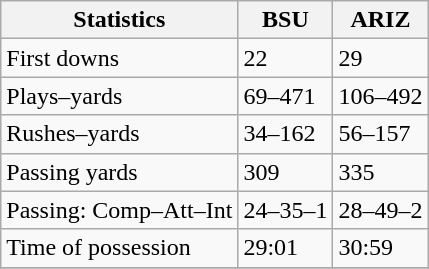<table class="wikitable">
<tr>
<th>Statistics</th>
<th>BSU</th>
<th>ARIZ</th>
</tr>
<tr>
<td>First downs</td>
<td>22</td>
<td>29</td>
</tr>
<tr>
<td>Plays–yards</td>
<td>69–471</td>
<td>106–492</td>
</tr>
<tr>
<td>Rushes–yards</td>
<td>34–162</td>
<td>56–157</td>
</tr>
<tr>
<td>Passing yards</td>
<td>309</td>
<td>335</td>
</tr>
<tr>
<td>Passing: Comp–Att–Int</td>
<td>24–35–1</td>
<td>28–49–2</td>
</tr>
<tr>
<td>Time of possession</td>
<td>29:01</td>
<td>30:59</td>
</tr>
<tr>
</tr>
</table>
